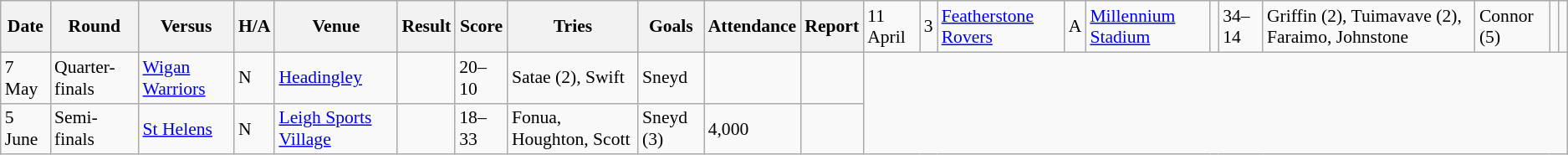<table class="wikitable defaultleft col2center col4center col7center col10right" style="font-size:90%;">
<tr>
<th>Date</th>
<th>Round</th>
<th>Versus</th>
<th>H/A</th>
<th>Venue</th>
<th>Result</th>
<th>Score</th>
<th>Tries</th>
<th>Goals</th>
<th>Attendance</th>
<th>Report</th>
<td>11 April</td>
<td>3</td>
<td> <a href='#'>Featherstone Rovers</a></td>
<td>A</td>
<td><a href='#'>Millennium Stadium</a></td>
<td></td>
<td>34–14</td>
<td>Griffin (2), Tuimavave (2), Faraimo, Johnstone</td>
<td>Connor (5)</td>
<td></td>
<td></td>
</tr>
<tr>
<td>7 May</td>
<td>Quarter-finals</td>
<td> <a href='#'>Wigan Warriors</a></td>
<td>N</td>
<td><a href='#'>Headingley</a></td>
<td></td>
<td>20–10</td>
<td>Satae (2), Swift</td>
<td>Sneyd</td>
<td></td>
<td></td>
</tr>
<tr>
<td>5 June</td>
<td>Semi-finals</td>
<td> <a href='#'>St Helens</a></td>
<td>N</td>
<td><a href='#'>Leigh Sports Village</a></td>
<td></td>
<td>18–33</td>
<td>Fonua, Houghton, Scott</td>
<td>Sneyd (3)</td>
<td>4,000</td>
<td></td>
</tr>
</table>
